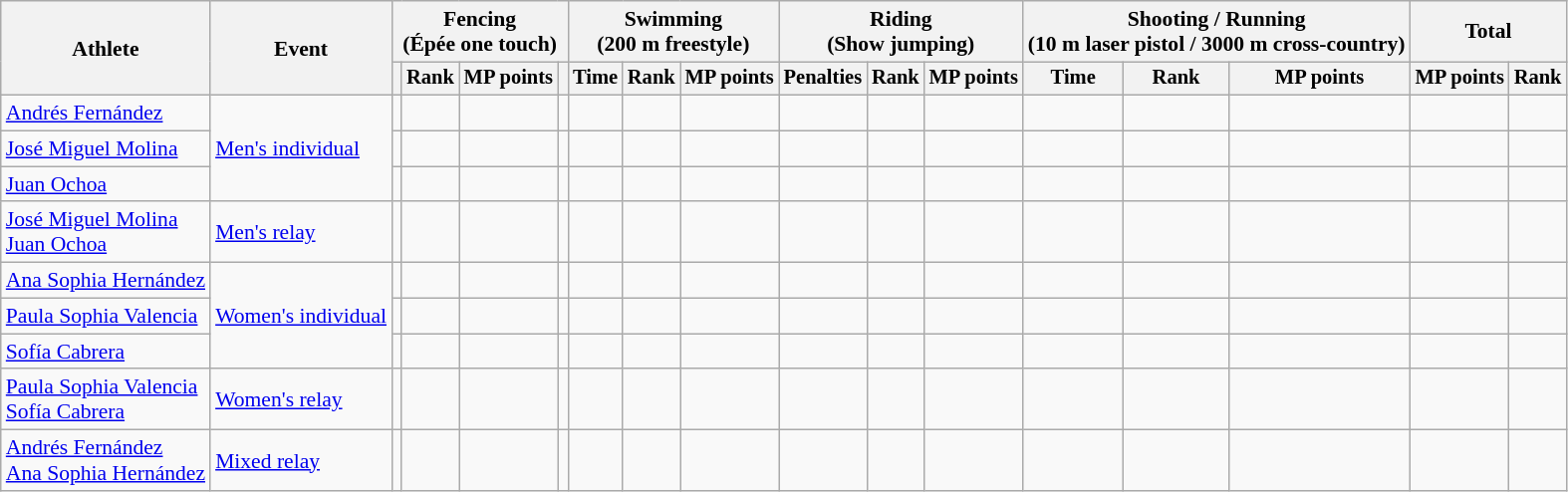<table class=wikitable style=font-size:90%;text-align:center>
<tr>
<th rowspan=2>Athlete</th>
<th rowspan=2>Event</th>
<th colspan=4>Fencing<br><span>(Épée one touch)</span></th>
<th colspan=3>Swimming<br><span>(200 m freestyle)</span></th>
<th colspan=3>Riding<br><span>(Show jumping)</span></th>
<th colspan=3>Shooting / Running<br><span>(10 m laser pistol / 3000 m cross-country)</span></th>
<th colspan=2>Total</th>
</tr>
<tr style=font-size:95%>
<th></th>
<th>Rank</th>
<th>MP points</th>
<th></th>
<th>Time</th>
<th>Rank</th>
<th>MP points</th>
<th>Penalties</th>
<th>Rank</th>
<th>MP points</th>
<th>Time</th>
<th>Rank</th>
<th>MP points</th>
<th>MP points</th>
<th>Rank</th>
</tr>
<tr>
<td align=left><a href='#'>Andrés Fernández</a></td>
<td align=left rowspan=3><a href='#'>Men's individual</a></td>
<td></td>
<td></td>
<td></td>
<td></td>
<td></td>
<td></td>
<td></td>
<td></td>
<td></td>
<td></td>
<td></td>
<td></td>
<td></td>
<td></td>
<td></td>
</tr>
<tr>
<td align=left><a href='#'>José Miguel Molina</a></td>
<td></td>
<td></td>
<td></td>
<td></td>
<td></td>
<td></td>
<td></td>
<td></td>
<td></td>
<td></td>
<td></td>
<td></td>
<td></td>
<td></td>
<td></td>
</tr>
<tr>
<td align=left><a href='#'>Juan Ochoa</a></td>
<td></td>
<td></td>
<td></td>
<td></td>
<td></td>
<td></td>
<td></td>
<td></td>
<td></td>
<td></td>
<td></td>
<td></td>
<td></td>
<td></td>
<td></td>
</tr>
<tr>
<td align=left><a href='#'>José Miguel Molina</a><br><a href='#'>Juan Ochoa</a></td>
<td align=left><a href='#'>Men's relay</a></td>
<td></td>
<td></td>
<td></td>
<td></td>
<td></td>
<td></td>
<td></td>
<td></td>
<td></td>
<td></td>
<td></td>
<td></td>
<td></td>
<td></td>
<td></td>
</tr>
<tr>
<td align=left><a href='#'>Ana Sophia Hernández</a></td>
<td align=left rowspan=3><a href='#'>Women's individual</a></td>
<td></td>
<td></td>
<td></td>
<td></td>
<td></td>
<td></td>
<td></td>
<td></td>
<td></td>
<td></td>
<td></td>
<td></td>
<td></td>
<td></td>
<td></td>
</tr>
<tr>
<td align=left><a href='#'>Paula Sophia Valencia</a></td>
<td></td>
<td></td>
<td></td>
<td></td>
<td></td>
<td></td>
<td></td>
<td></td>
<td></td>
<td></td>
<td></td>
<td></td>
<td></td>
<td></td>
<td></td>
</tr>
<tr>
<td align=left><a href='#'>Sofía Cabrera</a></td>
<td></td>
<td></td>
<td></td>
<td></td>
<td></td>
<td></td>
<td></td>
<td></td>
<td></td>
<td></td>
<td></td>
<td></td>
<td></td>
<td></td>
<td></td>
</tr>
<tr>
<td align=left><a href='#'>Paula Sophia Valencia</a><br><a href='#'>Sofía Cabrera</a></td>
<td align=left><a href='#'>Women's relay</a></td>
<td></td>
<td></td>
<td></td>
<td></td>
<td></td>
<td></td>
<td></td>
<td></td>
<td></td>
<td></td>
<td></td>
<td></td>
<td></td>
<td></td>
<td></td>
</tr>
<tr>
<td align=left><a href='#'>Andrés Fernández</a><br><a href='#'>Ana Sophia Hernández</a></td>
<td align=left><a href='#'>Mixed relay</a></td>
<td></td>
<td></td>
<td></td>
<td></td>
<td></td>
<td></td>
<td></td>
<td></td>
<td></td>
<td></td>
<td></td>
<td></td>
<td></td>
<td></td>
<td></td>
</tr>
</table>
